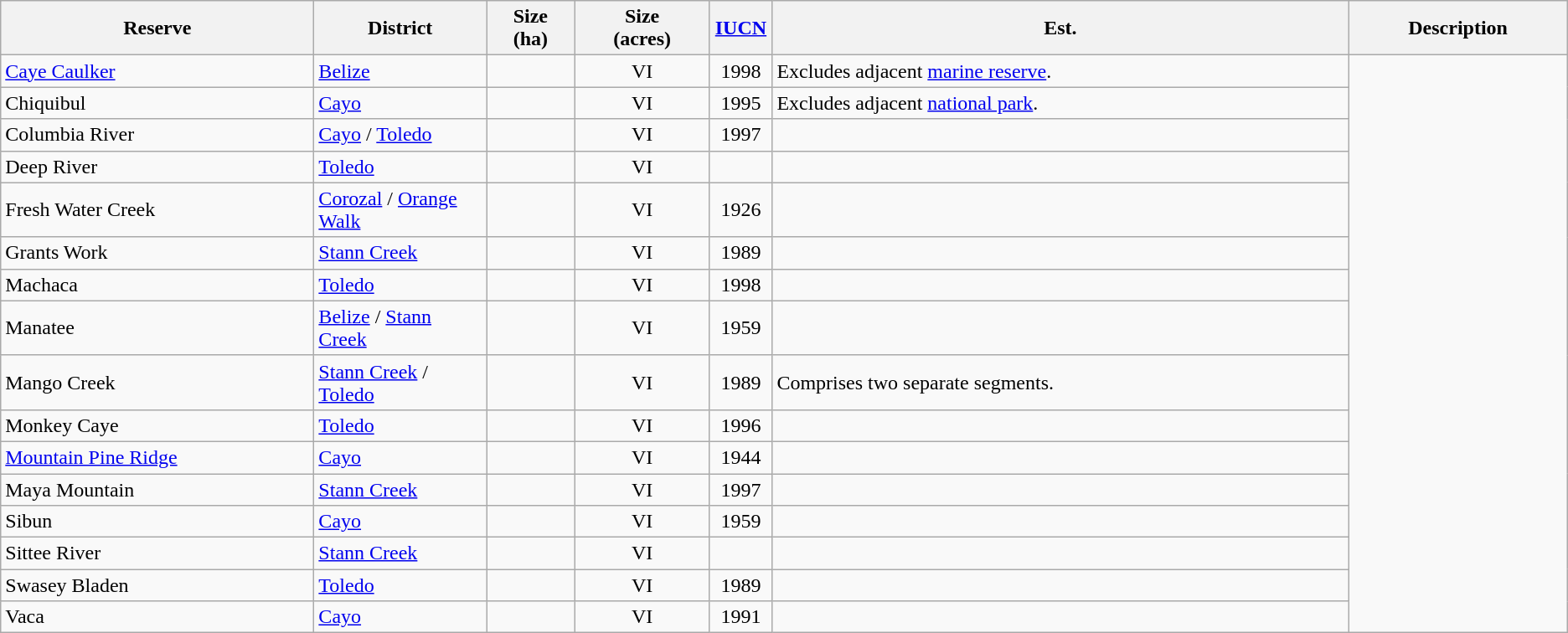<table class="wikitable sortable">
<tr>
<th width="20%">Reserve</th>
<th width="11%">District</th>
<th>Size<br>(ha)</th>
<th>Size<br>(acres)</th>
<th width="4%"><a href='#'>IUCN</a></th>
<th>Est.</th>
<th class="unsortable">Description</th>
</tr>
<tr>
<td><a href='#'>Caye Caulker</a></td>
<td><a href='#'>Belize</a></td>
<td></td>
<td align="center">VI</td>
<td align="center">1998</td>
<td>Excludes adjacent <a href='#'>marine reserve</a>.</td>
</tr>
<tr>
<td>Chiquibul</td>
<td><a href='#'>Cayo</a></td>
<td></td>
<td align="center">VI</td>
<td align="center">1995</td>
<td>Excludes adjacent <a href='#'>national park</a>.</td>
</tr>
<tr>
<td>Columbia River</td>
<td><a href='#'>Cayo</a> / <a href='#'>Toledo</a></td>
<td></td>
<td align="center">VI</td>
<td align="center">1997</td>
<td></td>
</tr>
<tr>
<td>Deep River</td>
<td><a href='#'>Toledo</a></td>
<td></td>
<td align="center">VI</td>
<td align="center"></td>
<td></td>
</tr>
<tr>
<td>Fresh Water Creek</td>
<td><a href='#'>Corozal</a> / <a href='#'>Orange Walk</a></td>
<td></td>
<td align="center">VI</td>
<td align="center">1926</td>
<td></td>
</tr>
<tr>
<td>Grants Work</td>
<td><a href='#'>Stann Creek</a></td>
<td></td>
<td align="center">VI</td>
<td align="center">1989</td>
<td></td>
</tr>
<tr>
<td>Machaca</td>
<td><a href='#'>Toledo</a></td>
<td></td>
<td align="center">VI</td>
<td align="center">1998</td>
<td></td>
</tr>
<tr>
<td>Manatee</td>
<td><a href='#'>Belize</a> / <a href='#'>Stann Creek</a></td>
<td></td>
<td align="center">VI</td>
<td align="center">1959</td>
<td></td>
</tr>
<tr>
<td>Mango Creek</td>
<td><a href='#'>Stann Creek</a> / <a href='#'>Toledo</a></td>
<td></td>
<td align="center">VI</td>
<td align="center">1989</td>
<td>Comprises two separate segments.</td>
</tr>
<tr>
<td>Monkey Caye</td>
<td><a href='#'>Toledo</a></td>
<td></td>
<td align="center">VI</td>
<td align="center">1996</td>
<td></td>
</tr>
<tr>
<td><a href='#'>Mountain Pine Ridge</a></td>
<td><a href='#'>Cayo</a></td>
<td></td>
<td align="center">VI</td>
<td align="center">1944</td>
<td></td>
</tr>
<tr>
<td>Maya Mountain</td>
<td><a href='#'>Stann Creek</a></td>
<td></td>
<td align="center">VI</td>
<td align="center">1997</td>
<td></td>
</tr>
<tr>
<td>Sibun</td>
<td><a href='#'>Cayo</a></td>
<td></td>
<td align="center">VI</td>
<td align="center">1959</td>
<td></td>
</tr>
<tr>
<td>Sittee River</td>
<td><a href='#'>Stann Creek</a></td>
<td></td>
<td align="center">VI</td>
<td align="center"></td>
<td></td>
</tr>
<tr>
<td>Swasey Bladen</td>
<td><a href='#'>Toledo</a></td>
<td></td>
<td align="center">VI</td>
<td align="center">1989</td>
<td></td>
</tr>
<tr>
<td>Vaca</td>
<td><a href='#'>Cayo</a></td>
<td></td>
<td align="center">VI</td>
<td align="center">1991</td>
<td></td>
</tr>
</table>
